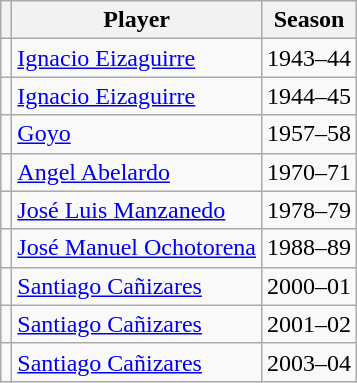<table border="0" class="wikitable">
<tr>
<th></th>
<th>Player</th>
<th>Season</th>
</tr>
<tr>
<td></td>
<td><a href='#'>Ignacio Eizaguirre</a></td>
<td>1943–44</td>
</tr>
<tr>
<td></td>
<td><a href='#'>Ignacio Eizaguirre</a></td>
<td>1944–45</td>
</tr>
<tr>
<td></td>
<td><a href='#'>Goyo</a></td>
<td>1957–58</td>
</tr>
<tr>
<td></td>
<td><a href='#'>Angel Abelardo</a></td>
<td>1970–71</td>
</tr>
<tr>
<td></td>
<td><a href='#'>José Luis Manzanedo</a></td>
<td>1978–79</td>
</tr>
<tr>
<td></td>
<td><a href='#'>José Manuel Ochotorena</a></td>
<td>1988–89</td>
</tr>
<tr>
<td></td>
<td><a href='#'>Santiago Cañizares</a></td>
<td>2000–01</td>
</tr>
<tr>
<td></td>
<td><a href='#'>Santiago Cañizares</a></td>
<td>2001–02</td>
</tr>
<tr>
<td></td>
<td><a href='#'>Santiago Cañizares</a></td>
<td>2003–04</td>
</tr>
</table>
